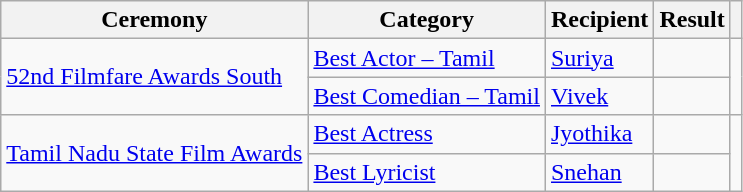<table class="wikitable">
<tr>
<th>Ceremony</th>
<th>Category</th>
<th>Recipient</th>
<th>Result</th>
<th></th>
</tr>
<tr>
<td rowspan="2"><a href='#'>52nd Filmfare Awards South</a></td>
<td><a href='#'>Best Actor – Tamil</a></td>
<td><a href='#'>Suriya</a></td>
<td></td>
<td rowspan="2" style="text-align:center;"><br></td>
</tr>
<tr>
<td><a href='#'>Best Comedian – Tamil</a></td>
<td><a href='#'>Vivek</a></td>
<td></td>
</tr>
<tr>
<td rowspan="2"><a href='#'>Tamil Nadu State Film Awards</a></td>
<td><a href='#'>Best Actress</a></td>
<td><a href='#'>Jyothika</a></td>
<td></td>
<td rowspan="2" style="text-align:center;"></td>
</tr>
<tr>
<td><a href='#'>Best Lyricist</a></td>
<td><a href='#'>Snehan</a></td>
<td></td>
</tr>
</table>
